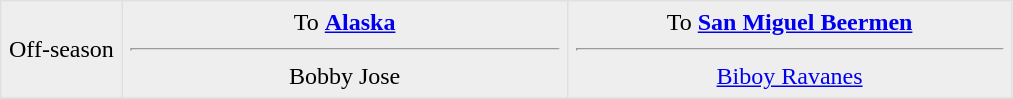<table border=1 style="border-collapse:collapse; text-align: center" bordercolor="#DFDFDF"  cellpadding="5">
<tr bgcolor="eeeeee">
<td style="width:12%">Off-season <br></td>
<td style="width:44%" valign="top">To <strong><a href='#'>Alaska</a></strong><hr>Bobby Jose</td>
<td style="width:44%" valign="top">To <strong><a href='#'>San Miguel Beermen</a></strong><hr><a href='#'>Biboy Ravanes</a></td>
</tr>
<tr>
</tr>
</table>
